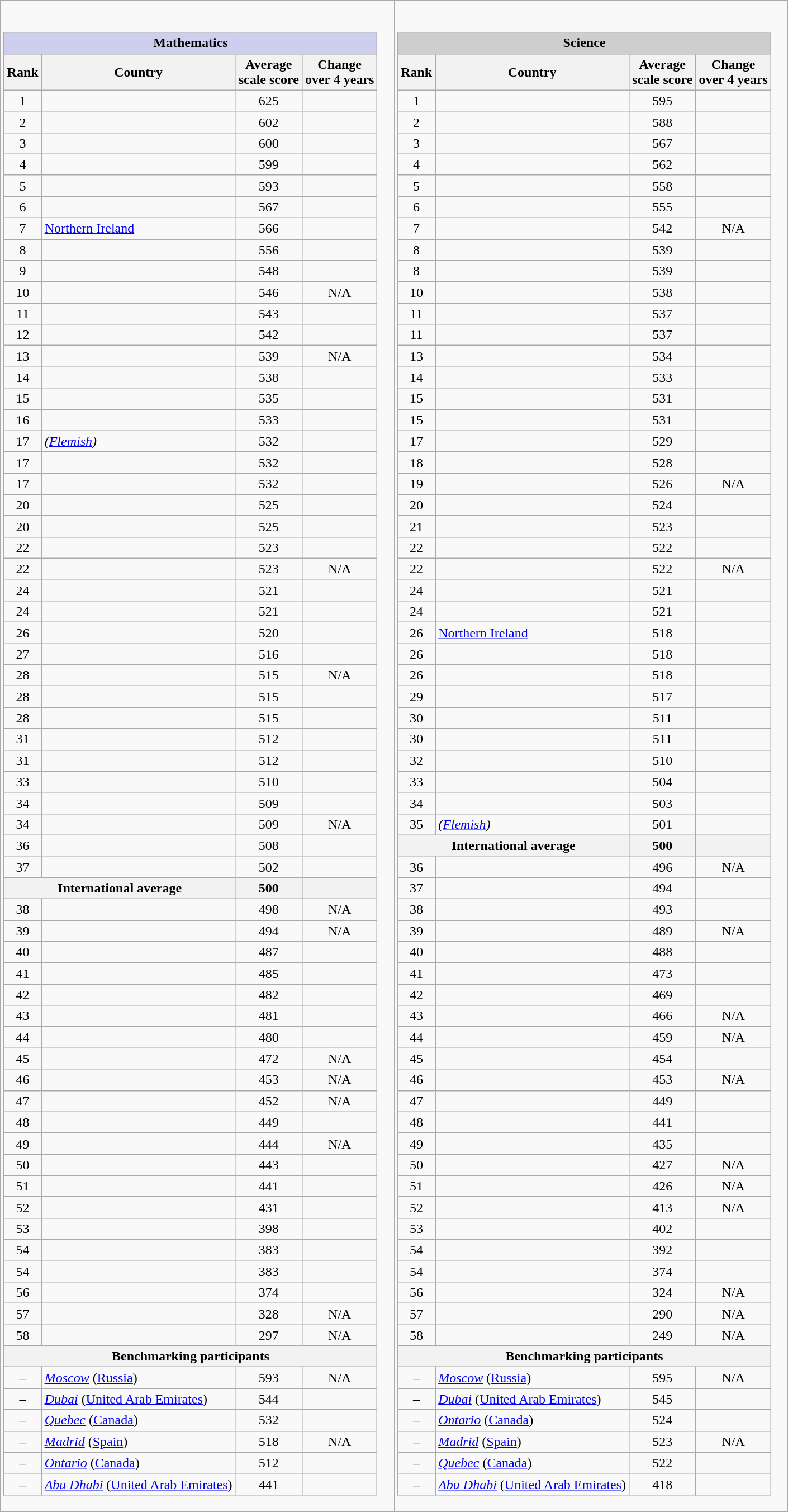<table class="wikitable">
<tr>
<td><br><table class="wikitable sortable" style="text-align:center;">
<tr>
<th colspan="4" style="background:#ceceee;">Mathematics</th>
</tr>
<tr>
<th>Rank</th>
<th>Country</th>
<th>Average<br>scale score</th>
<th>Change<br>over 4 years</th>
</tr>
<tr>
<td>1</td>
<td style="text-align:left;"></td>
<td>625</td>
<td></td>
</tr>
<tr>
<td>2</td>
<td style="text-align:left;"></td>
<td>602</td>
<td></td>
</tr>
<tr>
<td>3</td>
<td style="text-align:left;"></td>
<td>600</td>
<td></td>
</tr>
<tr>
<td>4</td>
<td style="text-align:left;"></td>
<td>599</td>
<td></td>
</tr>
<tr>
<td>5</td>
<td style="text-align:left;"></td>
<td>593</td>
<td></td>
</tr>
<tr>
<td>6</td>
<td style="text-align:left;"></td>
<td>567</td>
<td></td>
</tr>
<tr>
<td>7</td>
<td style="text-align:left;"><a href='#'>Northern Ireland</a></td>
<td>566</td>
<td></td>
</tr>
<tr>
<td>8</td>
<td style="text-align:left;"></td>
<td>556</td>
<td></td>
</tr>
<tr>
<td>9</td>
<td style="text-align:left;"></td>
<td>548</td>
<td></td>
</tr>
<tr>
<td>10</td>
<td style="text-align:left;"></td>
<td>546</td>
<td>N/A</td>
</tr>
<tr>
<td>11</td>
<td style="text-align:left;"></td>
<td>543</td>
<td></td>
</tr>
<tr>
<td>12</td>
<td style="text-align:left;"></td>
<td>542</td>
<td></td>
</tr>
<tr>
<td>13</td>
<td style="text-align:left;"></td>
<td>539</td>
<td>N/A</td>
</tr>
<tr>
<td>14</td>
<td style="text-align:left;"></td>
<td>538</td>
<td></td>
</tr>
<tr>
<td>15</td>
<td style="text-align:left;"></td>
<td>535</td>
<td></td>
</tr>
<tr>
<td>16</td>
<td style="text-align:left;"></td>
<td>533</td>
<td></td>
</tr>
<tr>
<td>17</td>
<td style="text-align:left;"> <em>(<a href='#'>Flemish</a>)</em></td>
<td>532</td>
<td></td>
</tr>
<tr>
<td>17</td>
<td style="text-align:left;"></td>
<td>532</td>
<td></td>
</tr>
<tr>
<td>17</td>
<td style="text-align:left;"></td>
<td>532</td>
<td></td>
</tr>
<tr>
<td>20</td>
<td style="text-align:left;"></td>
<td>525</td>
<td></td>
</tr>
<tr>
<td>20</td>
<td style="text-align:left;"></td>
<td>525</td>
<td></td>
</tr>
<tr>
<td>22</td>
<td style="text-align:left;"></td>
<td>523</td>
<td></td>
</tr>
<tr>
<td>22</td>
<td style="text-align:left;"></td>
<td>523</td>
<td>N/A</td>
</tr>
<tr>
<td>24</td>
<td style="text-align:left;"></td>
<td>521</td>
<td></td>
</tr>
<tr>
<td>24</td>
<td style="text-align:left;"></td>
<td>521</td>
<td></td>
</tr>
<tr>
<td>26</td>
<td style="text-align:left;"></td>
<td>520</td>
<td></td>
</tr>
<tr>
<td>27</td>
<td style="text-align:left;"></td>
<td>516</td>
<td></td>
</tr>
<tr>
<td>28</td>
<td style="text-align:left;"></td>
<td>515</td>
<td>N/A</td>
</tr>
<tr>
<td>28</td>
<td style="text-align:left;"></td>
<td>515</td>
<td></td>
</tr>
<tr>
<td>28</td>
<td style="text-align:left;"></td>
<td>515</td>
<td></td>
</tr>
<tr>
<td>31</td>
<td style="text-align:left;"></td>
<td>512</td>
<td></td>
</tr>
<tr>
<td>31</td>
<td style="text-align:left;"></td>
<td>512</td>
<td></td>
</tr>
<tr>
<td>33</td>
<td style="text-align:left;"></td>
<td>510</td>
<td></td>
</tr>
<tr>
<td>34</td>
<td style="text-align:left;"></td>
<td>509</td>
<td></td>
</tr>
<tr>
<td>34</td>
<td style="text-align:left;"></td>
<td>509</td>
<td>N/A</td>
</tr>
<tr>
<td>36</td>
<td style="text-align:left;"></td>
<td>508</td>
<td></td>
</tr>
<tr>
<td>37</td>
<td style="text-align:left;"></td>
<td>502</td>
<td></td>
</tr>
<tr>
<th colspan="2">International average</th>
<th>500</th>
<th></th>
</tr>
<tr>
<td>38</td>
<td style="text-align:left;"></td>
<td>498</td>
<td>N/A</td>
</tr>
<tr>
<td>39</td>
<td style="text-align:left;"></td>
<td>494</td>
<td>N/A</td>
</tr>
<tr>
<td>40</td>
<td style="text-align:left;"></td>
<td>487</td>
<td></td>
</tr>
<tr>
<td>41</td>
<td style="text-align:left;"></td>
<td>485</td>
<td></td>
</tr>
<tr>
<td>42</td>
<td style="text-align:left;"></td>
<td>482</td>
<td></td>
</tr>
<tr>
<td>43</td>
<td style="text-align:left;"></td>
<td>481</td>
<td></td>
</tr>
<tr>
<td>44</td>
<td style="text-align:left;"></td>
<td>480</td>
<td></td>
</tr>
<tr>
<td>45</td>
<td style="text-align:left;"></td>
<td>472</td>
<td>N/A</td>
</tr>
<tr>
<td>46</td>
<td style="text-align:left;"></td>
<td>453</td>
<td>N/A</td>
</tr>
<tr>
<td>47</td>
<td style="text-align:left;"></td>
<td>452</td>
<td>N/A</td>
</tr>
<tr>
<td>48</td>
<td style="text-align:left;"></td>
<td>449</td>
<td></td>
</tr>
<tr>
<td>49</td>
<td style="text-align:left;"></td>
<td>444</td>
<td>N/A</td>
</tr>
<tr>
<td>50</td>
<td style="text-align:left;"></td>
<td>443</td>
<td></td>
</tr>
<tr>
<td>51</td>
<td style="text-align:left;"></td>
<td>441</td>
<td></td>
</tr>
<tr>
<td>52</td>
<td style="text-align:left;"></td>
<td>431</td>
<td></td>
</tr>
<tr>
<td>53</td>
<td style="text-align:left;"></td>
<td>398</td>
<td></td>
</tr>
<tr>
<td>54</td>
<td style="text-align:left;"></td>
<td>383</td>
<td></td>
</tr>
<tr>
<td>54</td>
<td style="text-align:left;"></td>
<td>383</td>
<td></td>
</tr>
<tr>
<td>56</td>
<td style="text-align:left;"></td>
<td>374</td>
<td></td>
</tr>
<tr>
<td>57</td>
<td style="text-align:left;"></td>
<td>328</td>
<td>N/A</td>
</tr>
<tr>
<td>58</td>
<td style="text-align:left;"></td>
<td>297</td>
<td>N/A</td>
</tr>
<tr>
<th colspan="4">Benchmarking participants</th>
</tr>
<tr>
<td>–</td>
<td style="text-align:left;"> <em><a href='#'>Moscow</a></em> (<a href='#'>Russia</a>)</td>
<td>593</td>
<td>N/A</td>
</tr>
<tr>
<td>–</td>
<td style="text-align:left;"> <em><a href='#'>Dubai</a></em> (<a href='#'>United Arab Emirates</a>)</td>
<td>544</td>
<td></td>
</tr>
<tr>
<td>–</td>
<td style="text-align:left;"> <em><a href='#'>Quebec</a></em> (<a href='#'>Canada</a>)</td>
<td>532</td>
<td></td>
</tr>
<tr>
<td>–</td>
<td style="text-align:left;"> <em><a href='#'>Madrid</a></em> (<a href='#'>Spain</a>)</td>
<td>518</td>
<td>N/A</td>
</tr>
<tr>
<td>–</td>
<td style="text-align:left;"> <em><a href='#'>Ontario</a></em> (<a href='#'>Canada</a>)</td>
<td>512</td>
<td></td>
</tr>
<tr>
<td>–</td>
<td style="text-align:left;"> <em><a href='#'>Abu Dhabi</a></em> (<a href='#'>United Arab Emirates</a>)</td>
<td>441</td>
<td></td>
</tr>
</table>
</td>
<td><br><table class="wikitable sortable" style="text-align:center;">
<tr>
<th colspan="4" style="background:#cecece;">Science</th>
</tr>
<tr>
<th>Rank</th>
<th>Country</th>
<th>Average<br>scale score</th>
<th>Change<br>over 4 years</th>
</tr>
<tr>
<td>1</td>
<td style="text-align:left;"></td>
<td>595</td>
<td></td>
</tr>
<tr>
<td>2</td>
<td style="text-align:left;"></td>
<td>588</td>
<td></td>
</tr>
<tr>
<td>3</td>
<td style="text-align:left;"></td>
<td>567</td>
<td></td>
</tr>
<tr>
<td>4</td>
<td style="text-align:left;"></td>
<td>562</td>
<td></td>
</tr>
<tr>
<td>5</td>
<td style="text-align:left;"></td>
<td>558</td>
<td></td>
</tr>
<tr>
<td>6</td>
<td style="text-align:left;"></td>
<td>555</td>
<td></td>
</tr>
<tr>
<td>7</td>
<td style="text-align:left;"></td>
<td>542</td>
<td>N/A</td>
</tr>
<tr>
<td>8</td>
<td style="text-align:left;"></td>
<td>539</td>
<td></td>
</tr>
<tr>
<td>8</td>
<td style="text-align:left;"></td>
<td>539</td>
<td></td>
</tr>
<tr>
<td>10</td>
<td style="text-align:left;"></td>
<td>538</td>
<td></td>
</tr>
<tr>
<td>11</td>
<td style="text-align:left;"></td>
<td>537</td>
<td></td>
</tr>
<tr>
<td>11</td>
<td style="text-align:left;"></td>
<td>537</td>
<td></td>
</tr>
<tr>
<td>13</td>
<td style="text-align:left;"></td>
<td>534</td>
<td></td>
</tr>
<tr>
<td>14</td>
<td style="text-align:left;"></td>
<td>533</td>
<td></td>
</tr>
<tr>
<td>15</td>
<td style="text-align:left;"></td>
<td>531</td>
<td></td>
</tr>
<tr>
<td>15</td>
<td style="text-align:left;"></td>
<td>531</td>
<td></td>
</tr>
<tr>
<td>17</td>
<td style="text-align:left;"></td>
<td>529</td>
<td></td>
</tr>
<tr>
<td>18</td>
<td style="text-align:left;"></td>
<td>528</td>
<td></td>
</tr>
<tr>
<td>19</td>
<td style="text-align:left;"></td>
<td>526</td>
<td>N/A</td>
</tr>
<tr>
<td>20</td>
<td style="text-align:left;"></td>
<td>524</td>
<td></td>
</tr>
<tr>
<td>21</td>
<td style="text-align:left;"></td>
<td>523</td>
<td></td>
</tr>
<tr>
<td>22</td>
<td style="text-align:left;"></td>
<td>522</td>
<td></td>
</tr>
<tr>
<td>22</td>
<td style="text-align:left;"></td>
<td>522</td>
<td>N/A</td>
</tr>
<tr>
<td>24</td>
<td style="text-align:left;"></td>
<td>521</td>
<td></td>
</tr>
<tr>
<td>24</td>
<td style="text-align:left;"></td>
<td>521</td>
<td></td>
</tr>
<tr>
<td>26</td>
<td style="text-align:left;"><a href='#'>Northern Ireland</a></td>
<td>518</td>
<td></td>
</tr>
<tr>
<td>26</td>
<td style="text-align:left;"></td>
<td>518</td>
<td></td>
</tr>
<tr>
<td>26</td>
<td style="text-align:left;"></td>
<td>518</td>
<td></td>
</tr>
<tr>
<td>29</td>
<td style="text-align:left;"></td>
<td>517</td>
<td></td>
</tr>
<tr>
<td>30</td>
<td style="text-align:left;"></td>
<td>511</td>
<td></td>
</tr>
<tr>
<td>30</td>
<td style="text-align:left;"></td>
<td>511</td>
<td></td>
</tr>
<tr>
<td>32</td>
<td style="text-align:left;"></td>
<td>510</td>
<td></td>
</tr>
<tr>
<td>33</td>
<td style="text-align:left;"></td>
<td>504</td>
<td></td>
</tr>
<tr>
<td>34</td>
<td style="text-align:left;"></td>
<td>503</td>
<td></td>
</tr>
<tr>
<td>35</td>
<td style="text-align:left;"> <em>(<a href='#'>Flemish</a>)</em></td>
<td>501</td>
<td></td>
</tr>
<tr>
<th colspan="2">International average</th>
<th>500</th>
<th></th>
</tr>
<tr>
<td>36</td>
<td style="text-align:left;"></td>
<td>496</td>
<td>N/A</td>
</tr>
<tr>
<td>37</td>
<td style="text-align:left;"></td>
<td>494</td>
<td></td>
</tr>
<tr>
<td>38</td>
<td style="text-align:left;"></td>
<td>493</td>
<td></td>
</tr>
<tr>
<td>39</td>
<td style="text-align:left;"></td>
<td>489</td>
<td>N/A</td>
</tr>
<tr>
<td>40</td>
<td style="text-align:left;"></td>
<td>488</td>
<td></td>
</tr>
<tr>
<td>41</td>
<td style="text-align:left;"></td>
<td>473</td>
<td></td>
</tr>
<tr>
<td>42</td>
<td style="text-align:left;"></td>
<td>469</td>
<td></td>
</tr>
<tr>
<td>43</td>
<td style="text-align:left;"></td>
<td>466</td>
<td>N/A</td>
</tr>
<tr>
<td>44</td>
<td style="text-align:left;"></td>
<td>459</td>
<td>N/A</td>
</tr>
<tr>
<td>45</td>
<td style="text-align:left;"></td>
<td>454</td>
<td></td>
</tr>
<tr>
<td>46</td>
<td style="text-align:left;"></td>
<td>453</td>
<td>N/A</td>
</tr>
<tr>
<td>47</td>
<td style="text-align:left;"></td>
<td>449</td>
<td></td>
</tr>
<tr>
<td>48</td>
<td style="text-align:left;"></td>
<td>441</td>
<td></td>
</tr>
<tr>
<td>49</td>
<td style="text-align:left;"></td>
<td>435</td>
<td></td>
</tr>
<tr>
<td>50</td>
<td style="text-align:left;"></td>
<td>427</td>
<td>N/A</td>
</tr>
<tr>
<td>51</td>
<td style="text-align:left;"></td>
<td>426</td>
<td>N/A</td>
</tr>
<tr>
<td>52</td>
<td style="text-align:left;"></td>
<td>413</td>
<td>N/A</td>
</tr>
<tr>
<td>53</td>
<td style="text-align:left;"></td>
<td>402</td>
<td></td>
</tr>
<tr>
<td>54</td>
<td style="text-align:left;"></td>
<td>392</td>
<td></td>
</tr>
<tr>
<td>54</td>
<td style="text-align:left;"></td>
<td>374</td>
<td></td>
</tr>
<tr>
<td>56</td>
<td style="text-align:left;"></td>
<td>324</td>
<td>N/A</td>
</tr>
<tr>
<td>57</td>
<td style="text-align:left;"></td>
<td>290</td>
<td>N/A</td>
</tr>
<tr>
<td>58</td>
<td style="text-align:left;"></td>
<td>249</td>
<td>N/A</td>
</tr>
<tr>
<th colspan="4">Benchmarking participants</th>
</tr>
<tr>
<td>–</td>
<td style="text-align:left;"> <em><a href='#'>Moscow</a></em> (<a href='#'>Russia</a>)</td>
<td>595</td>
<td>N/A</td>
</tr>
<tr>
<td>–</td>
<td style="text-align:left;"> <em><a href='#'>Dubai</a></em> (<a href='#'>United Arab Emirates</a>)</td>
<td>545</td>
<td></td>
</tr>
<tr>
<td>–</td>
<td style="text-align:left;"> <em><a href='#'>Ontario</a></em> (<a href='#'>Canada</a>)</td>
<td>524</td>
<td></td>
</tr>
<tr>
<td>–</td>
<td style="text-align:left;"> <em><a href='#'>Madrid</a></em> (<a href='#'>Spain</a>)</td>
<td>523</td>
<td>N/A</td>
</tr>
<tr>
<td>–</td>
<td style="text-align:left;"> <em><a href='#'>Quebec</a></em> (<a href='#'>Canada</a>)</td>
<td>522</td>
<td></td>
</tr>
<tr>
<td>–</td>
<td style="text-align:left;"> <em><a href='#'>Abu Dhabi</a></em> (<a href='#'>United Arab Emirates</a>)</td>
<td>418</td>
<td></td>
</tr>
</table>
</td>
</tr>
</table>
